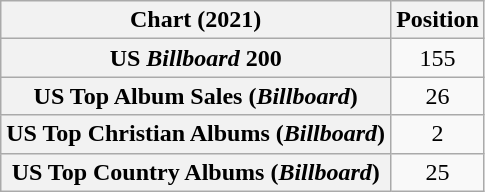<table class="wikitable sortable plainrowheaders" style="text-align:center">
<tr>
<th scope="col">Chart (2021)</th>
<th scope="col">Position</th>
</tr>
<tr>
<th scope="row">US <em>Billboard</em> 200</th>
<td>155</td>
</tr>
<tr>
<th scope="row">US Top Album Sales (<em>Billboard</em>)</th>
<td>26</td>
</tr>
<tr>
<th scope="row">US Top Christian Albums (<em>Billboard</em>)</th>
<td>2</td>
</tr>
<tr>
<th scope="row">US Top Country Albums (<em>Billboard</em>)</th>
<td>25</td>
</tr>
</table>
